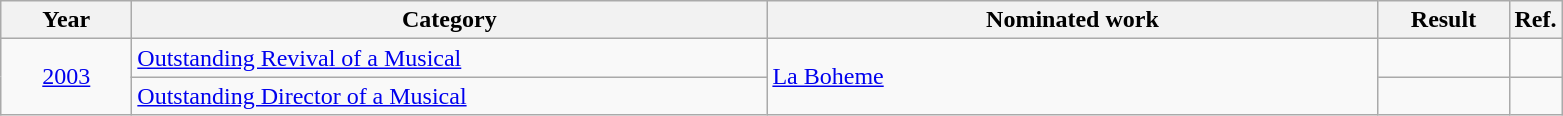<table class=wikitable>
<tr>
<th scope="col" style="width:5em;">Year</th>
<th scope="col" style="width:26em;">Category</th>
<th scope="col" style="width:25em;">Nominated work</th>
<th scope="col" style="width:5em;">Result</th>
<th>Ref.</th>
</tr>
<tr>
<td rowspan=2, style="text-align:center;"><a href='#'>2003</a></td>
<td><a href='#'>Outstanding Revival of a Musical</a></td>
<td rowspan=2><em><a href='#'></em>La Boheme<em></a></em></td>
<td></td>
<td></td>
</tr>
<tr>
<td><a href='#'>Outstanding Director of a Musical</a></td>
<td></td>
<td></td>
</tr>
</table>
